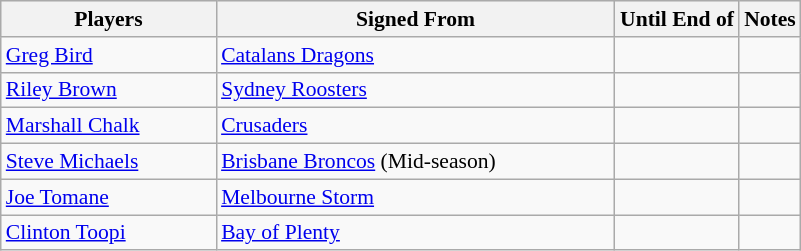<table class="wikitable" style="font-size:90%">
<tr style="background:#efefef;">
<th style="width:9.5em">Players</th>
<th style="width:18em">Signed From</th>
<th>Until End of</th>
<th>Notes</th>
</tr>
<tr>
<td><a href='#'>Greg Bird</a></td>
<td> <a href='#'>Catalans Dragons</a></td>
<td></td>
<td><div></div></td>
</tr>
<tr>
<td><a href='#'>Riley Brown</a></td>
<td> <a href='#'>Sydney Roosters</a></td>
<td></td>
<td><div></div></td>
</tr>
<tr>
<td><a href='#'>Marshall Chalk</a></td>
<td> <a href='#'>Crusaders</a></td>
<td></td>
<td><div></div></td>
</tr>
<tr>
<td><a href='#'>Steve Michaels</a></td>
<td> <a href='#'>Brisbane Broncos</a> (Mid-season)</td>
<td></td>
<td><div></div></td>
</tr>
<tr>
<td><a href='#'>Joe Tomane</a></td>
<td> <a href='#'>Melbourne Storm</a></td>
<td></td>
<td><div></div></td>
</tr>
<tr>
<td><a href='#'>Clinton Toopi</a></td>
<td><a href='#'>Bay of Plenty</a></td>
<td></td>
<td><div></div></td>
</tr>
</table>
